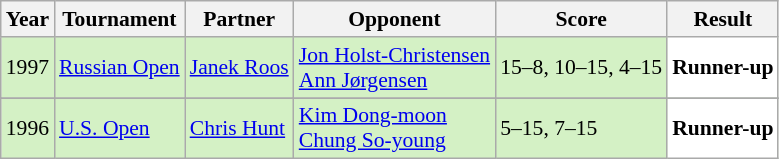<table class="sortable wikitable" style="font-size: 90%;">
<tr>
<th>Year</th>
<th>Tournament</th>
<th>Partner</th>
<th>Opponent</th>
<th>Score</th>
<th>Result</th>
</tr>
<tr style="background:#D4F1C5">
<td align="center">1997</td>
<td align="left"><a href='#'>Russian Open</a></td>
<td align="left"> <a href='#'>Janek Roos</a></td>
<td align="left"> <a href='#'>Jon Holst-Christensen</a> <br>  <a href='#'>Ann Jørgensen</a></td>
<td align="left">15–8, 10–15, 4–15</td>
<td style="text-align:left; background:white"> <strong>Runner-up</strong></td>
</tr>
<tr>
</tr>
<tr style="background:#D4F1C5">
<td align="center">1996</td>
<td align="left"><a href='#'>U.S. Open</a></td>
<td align="left"> <a href='#'>Chris Hunt</a></td>
<td align="left"> <a href='#'>Kim Dong-moon</a> <br>  <a href='#'>Chung So-young</a></td>
<td align="left">5–15, 7–15</td>
<td style="text-align:left; background:white"> <strong>Runner-up</strong></td>
</tr>
</table>
